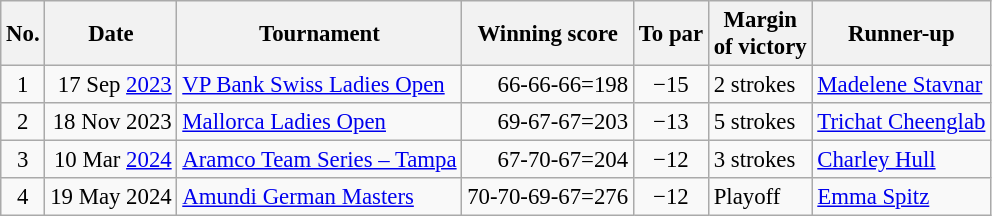<table class="wikitable" style="font-size:95%;">
<tr>
<th>No.</th>
<th>Date</th>
<th>Tournament</th>
<th>Winning score</th>
<th>To par</th>
<th>Margin<br>of victory</th>
<th>Runner-up</th>
</tr>
<tr>
<td align=center>1</td>
<td align=right>17 Sep <a href='#'>2023</a></td>
<td><a href='#'>VP Bank Swiss Ladies Open</a></td>
<td align=right>66-66-66=198</td>
<td align=center>−15</td>
<td>2 strokes</td>
<td> <a href='#'>Madelene Stavnar</a></td>
</tr>
<tr>
<td align=center>2</td>
<td align=right>18 Nov 2023</td>
<td><a href='#'>Mallorca Ladies Open</a></td>
<td align=right>69-67-67=203</td>
<td align=center>−13</td>
<td>5 strokes</td>
<td> <a href='#'>Trichat Cheenglab</a></td>
</tr>
<tr>
<td align=center>3</td>
<td align=right>10 Mar <a href='#'>2024</a></td>
<td><a href='#'>Aramco Team Series – Tampa</a></td>
<td align=right>67-70-67=204</td>
<td align=center>−12</td>
<td>3 strokes</td>
<td> <a href='#'>Charley Hull</a></td>
</tr>
<tr>
<td align=center>4</td>
<td align=right>19 May 2024</td>
<td><a href='#'>Amundi German Masters</a></td>
<td align=right>70-70-69-67=276</td>
<td align=center>−12</td>
<td>Playoff</td>
<td> <a href='#'>Emma Spitz</a></td>
</tr>
</table>
